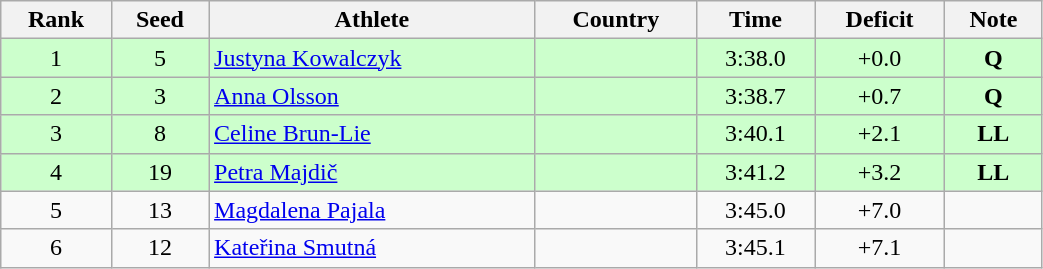<table class="wikitable sortable" style="text-align:center" width=55%>
<tr>
<th>Rank</th>
<th>Seed</th>
<th>Athlete</th>
<th>Country</th>
<th>Time</th>
<th>Deficit</th>
<th>Note</th>
</tr>
<tr bgcolor="#ccffcc">
<td>1</td>
<td>5</td>
<td align="left"><a href='#'>Justyna Kowalczyk</a></td>
<td align="left"></td>
<td>3:38.0</td>
<td>+0.0</td>
<td><strong>Q</strong></td>
</tr>
<tr bgcolor="#ccffcc">
<td>2</td>
<td>3</td>
<td align="left"><a href='#'>Anna Olsson</a></td>
<td align="left"></td>
<td>3:38.7</td>
<td>+0.7</td>
<td><strong>Q</strong></td>
</tr>
<tr bgcolor="#ccffcc">
<td>3</td>
<td>8</td>
<td align="left"><a href='#'>Celine Brun-Lie</a></td>
<td align="left"></td>
<td>3:40.1</td>
<td>+2.1</td>
<td><strong>LL</strong></td>
</tr>
<tr bgcolor="#ccffcc">
<td>4</td>
<td>19</td>
<td align="left"><a href='#'>Petra Majdič</a></td>
<td align="left"></td>
<td>3:41.2</td>
<td>+3.2</td>
<td><strong>LL</strong></td>
</tr>
<tr>
<td>5</td>
<td>13</td>
<td align="left"><a href='#'>Magdalena Pajala</a></td>
<td align="left"></td>
<td>3:45.0</td>
<td>+7.0</td>
<td></td>
</tr>
<tr>
<td>6</td>
<td>12</td>
<td align="left"><a href='#'>Kateřina Smutná</a></td>
<td align="left"></td>
<td>3:45.1</td>
<td>+7.1</td>
<td></td>
</tr>
</table>
